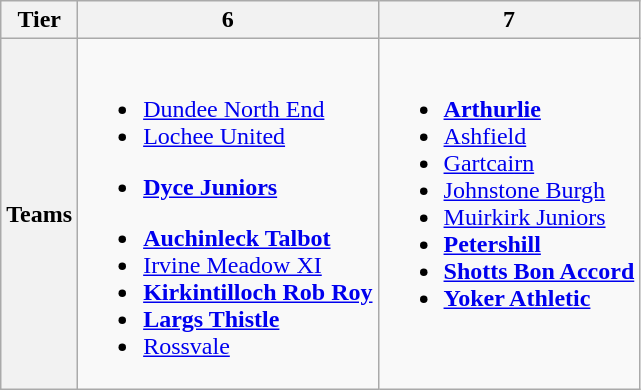<table class="wikitable" style="text-align:left">
<tr>
<th>Tier</th>
<th>6</th>
<th>7</th>
</tr>
<tr>
<th>Teams</th>
<td valign="top"><br><ul><li><a href='#'>Dundee North End</a></li><li><a href='#'>Lochee United</a></li></ul><ul><li><strong><a href='#'>Dyce Juniors</a></strong></li></ul><ul><li><strong><a href='#'>Auchinleck Talbot</a></strong></li><li><a href='#'>Irvine Meadow XI</a></li><li><strong><a href='#'>Kirkintilloch Rob Roy</a></strong></li><li><strong><a href='#'>Largs Thistle</a></strong></li><li><a href='#'>Rossvale</a></li></ul></td>
<td valign="top"><br><ul><li><strong><a href='#'>Arthurlie</a></strong></li><li><a href='#'>Ashfield</a></li><li><a href='#'>Gartcairn</a></li><li><a href='#'>Johnstone Burgh</a></li><li><a href='#'>Muirkirk Juniors</a></li><li><strong><a href='#'>Petershill</a></strong></li><li><strong><a href='#'>Shotts Bon Accord</a></strong></li><li><strong><a href='#'>Yoker Athletic</a></strong></li></ul></td>
</tr>
</table>
